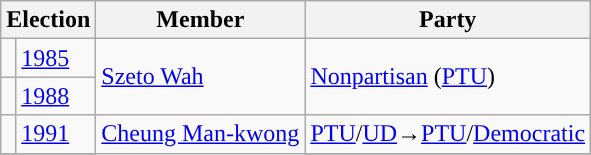<table class="wikitable">
<tr>
<th colspan="2">Election</th>
<th>Member</th>
<th>Party</th>
</tr>
<tr>
<td style="background-color: "></td>
<td><a href='#'>1985</a></td>
<td rowspan=2><a href='#'>Szeto Wah</a></td>
<td rowspan=2><a href='#'>Nonpartisan</a> (<a href='#'>PTU</a>)</td>
</tr>
<tr>
<td style="background-color: "></td>
<td><a href='#'>1988</a></td>
</tr>
<tr>
<td style="background-color: "></td>
<td><a href='#'>1991</a></td>
<td rowspan="2"><a href='#'>Cheung Man-kwong</a></td>
<td><a href='#'>PTU</a>/<a href='#'>UD</a>→<a href='#'>PTU</a>/<a href='#'>Democratic</a></td>
</tr>
<tr>
</tr>
</table>
